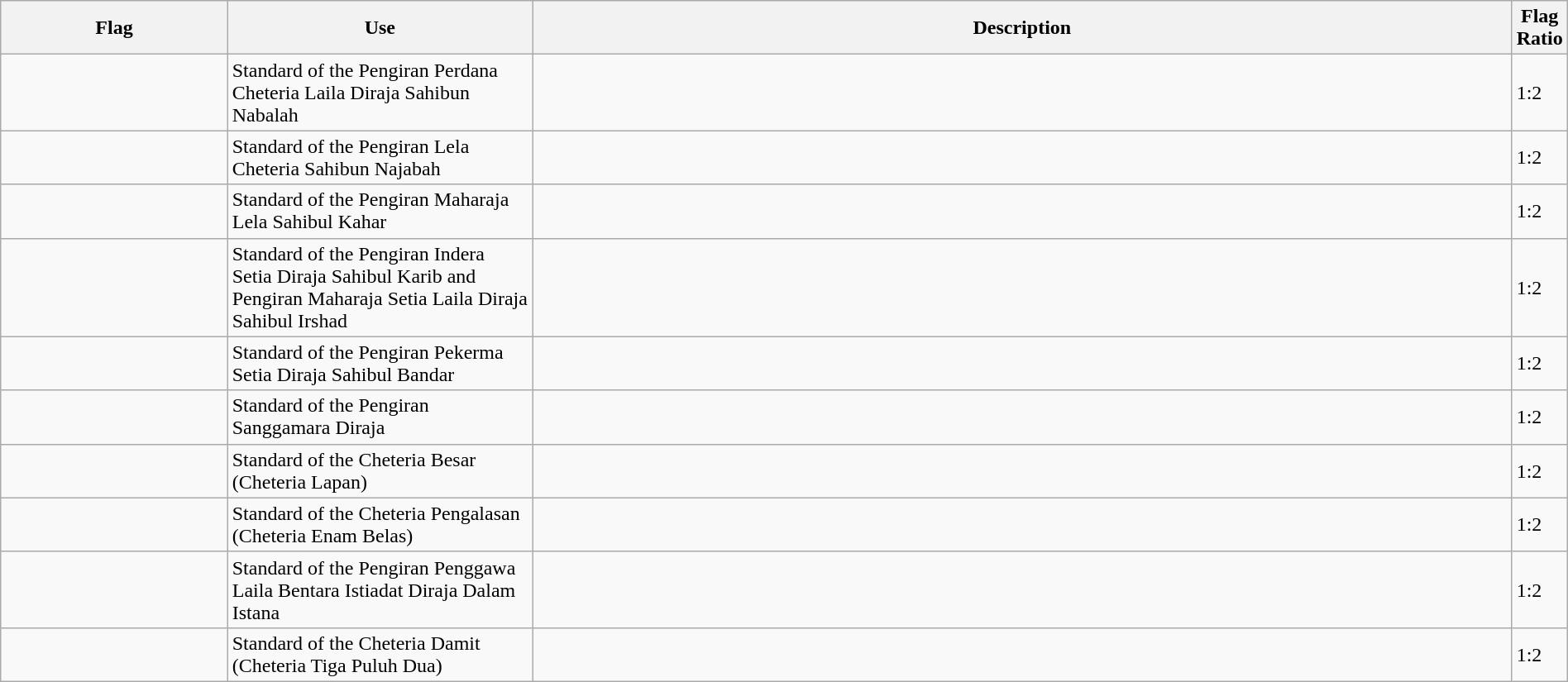<table class="wikitable" width="100%">
<tr>
<th width="15%">Flag</th>
<th width="20%">Use</th>
<th width="85%">Description</th>
<th width="15%">Flag Ratio</th>
</tr>
<tr>
<td align="center"></td>
<td>Standard of the Pengiran Perdana Cheteria Laila Diraja Sahibun Nabalah</td>
<td></td>
<td>1:2</td>
</tr>
<tr>
<td align="center"></td>
<td>Standard of the Pengiran Lela Cheteria Sahibun Najabah</td>
<td></td>
<td>1:2</td>
</tr>
<tr>
<td align="center"></td>
<td>Standard of the Pengiran Maharaja Lela Sahibul Kahar</td>
<td></td>
<td>1:2</td>
</tr>
<tr>
<td align="center"></td>
<td>Standard of the Pengiran Indera Setia Diraja Sahibul Karib and Pengiran Maharaja Setia Laila Diraja Sahibul Irshad</td>
<td></td>
<td>1:2</td>
</tr>
<tr>
<td align="center"></td>
<td>Standard of the Pengiran Pekerma Setia Diraja Sahibul Bandar</td>
<td></td>
<td>1:2</td>
</tr>
<tr>
<td align="center"></td>
<td>Standard of the Pengiran Sanggamara Diraja</td>
<td></td>
<td>1:2</td>
</tr>
<tr>
<td align="center"></td>
<td>Standard of the Cheteria Besar (Cheteria Lapan)</td>
<td></td>
<td>1:2</td>
</tr>
<tr>
<td align="center"></td>
<td>Standard of the Cheteria Pengalasan (Cheteria Enam Belas)</td>
<td></td>
<td>1:2</td>
</tr>
<tr>
<td align="center"></td>
<td>Standard of the Pengiran Penggawa Laila Bentara Istiadat Diraja Dalam Istana</td>
<td></td>
<td>1:2</td>
</tr>
<tr>
<td align="center"></td>
<td>Standard of the Cheteria Damit (Cheteria Tiga Puluh Dua)</td>
<td></td>
<td>1:2</td>
</tr>
</table>
